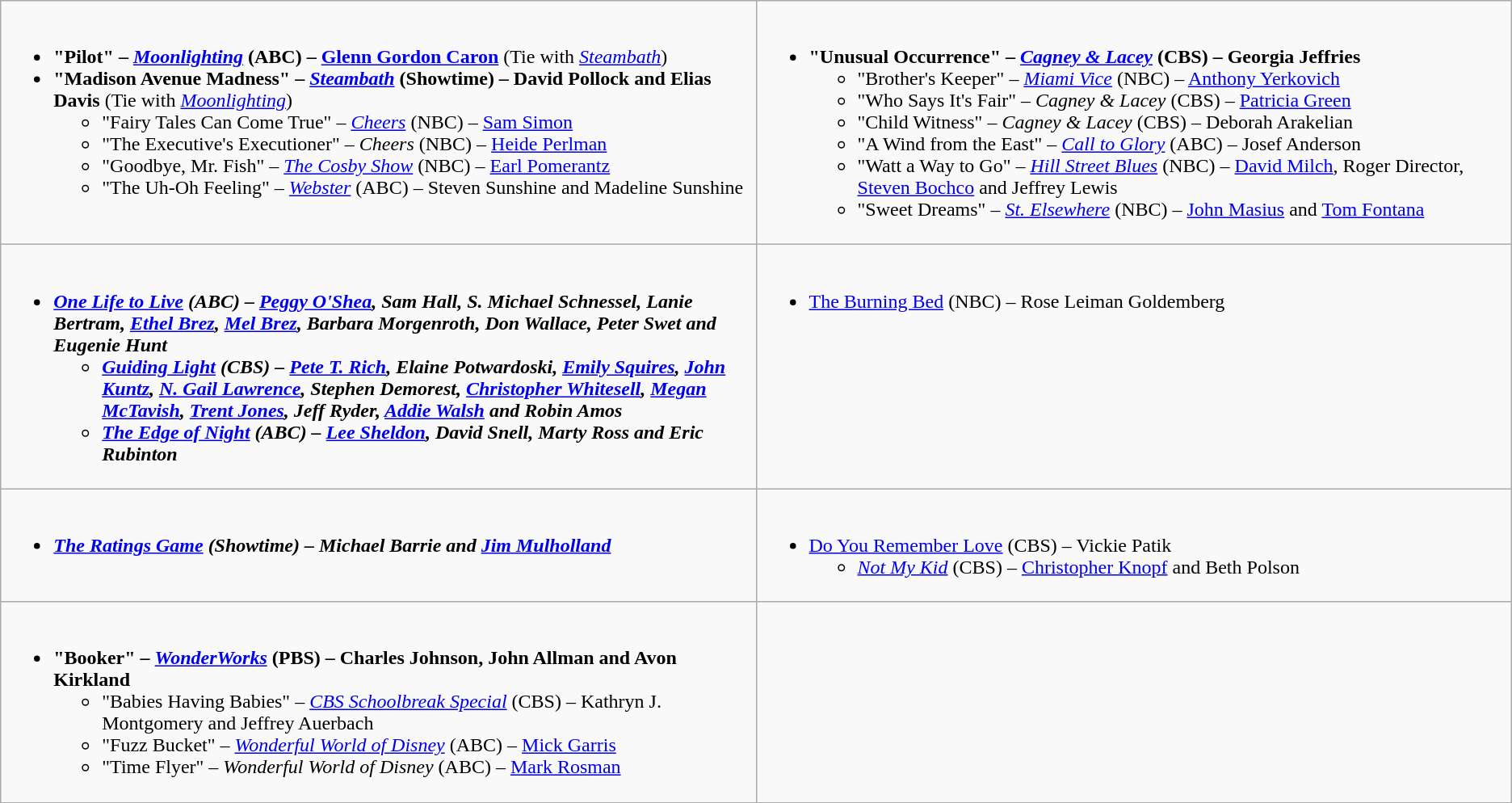<table class="wikitable">
<tr>
<td valign="top" width="50%"><br><ul><li><strong>"Pilot" – <em><a href='#'>Moonlighting</a></em> (ABC) – <a href='#'>Glenn Gordon Caron</a></strong> (Tie with <em><a href='#'>Steambath</a></em>)</li><li><strong>"Madison Avenue Madness" – <em><a href='#'>Steambath</a></em> (Showtime) – David Pollock and Elias Davis</strong> (Tie with <em><a href='#'>Moonlighting</a></em>)<ul><li>"Fairy Tales Can Come True" – <em><a href='#'>Cheers</a></em> (NBC) – <a href='#'>Sam Simon</a></li><li>"The Executive's Executioner" – <em>Cheers</em> (NBC) – <a href='#'>Heide Perlman</a></li><li>"Goodbye, Mr. Fish" – <em><a href='#'>The Cosby Show</a></em> (NBC) – <a href='#'>Earl Pomerantz</a></li><li>"The Uh-Oh Feeling" – <em><a href='#'>Webster</a></em> (ABC) – Steven Sunshine and Madeline Sunshine</li></ul></li></ul></td>
<td valign="top" width="50%"><br><ul><li><strong>"Unusual Occurrence" – <em><a href='#'>Cagney & Lacey</a></em> (CBS) – Georgia Jeffries</strong><ul><li>"Brother's Keeper" – <em><a href='#'>Miami Vice</a></em> (NBC) – <a href='#'>Anthony Yerkovich</a></li><li>"Who Says It's Fair" – <em>Cagney & Lacey</em> (CBS) – <a href='#'>Patricia Green</a></li><li>"Child Witness" – <em>Cagney & Lacey</em> (CBS) – Deborah Arakelian</li><li>"A Wind from the East" – <em><a href='#'>Call to Glory</a></em> (ABC) – Josef Anderson</li><li>"Watt a Way to Go" – <em><a href='#'>Hill Street Blues</a></em> (NBC) – <a href='#'>David Milch</a>, Roger Director, <a href='#'>Steven Bochco</a> and Jeffrey Lewis</li><li>"Sweet Dreams" – <em><a href='#'>St. Elsewhere</a></em> (NBC) – <a href='#'>John Masius</a> and <a href='#'>Tom Fontana</a></li></ul></li></ul></td>
</tr>
<tr>
<td valign="top" width="50%"><br><ul><li><strong><em><a href='#'>One Life to Live</a><em> (ABC) – <a href='#'>Peggy O'Shea</a>, Sam Hall, S. Michael Schnessel, Lanie Bertram, <a href='#'>Ethel Brez</a>, <a href='#'>Mel Brez</a>, Barbara Morgenroth, Don Wallace, Peter Swet and Eugenie Hunt<strong><ul><li></em><a href='#'>Guiding Light</a><em> (CBS) – <a href='#'>Pete T. Rich</a>, Elaine Potwardoski, <a href='#'>Emily Squires</a>, <a href='#'>John Kuntz</a>, <a href='#'>N. Gail Lawrence</a>, Stephen Demorest, <a href='#'>Christopher Whitesell</a>, <a href='#'>Megan McTavish</a>, <a href='#'>Trent Jones</a>, Jeff Ryder, <a href='#'>Addie Walsh</a> and Robin Amos</li><li></em><a href='#'>The Edge of Night</a><em> (ABC) – <a href='#'>Lee Sheldon</a>, David Snell, Marty Ross and Eric Rubinton</li></ul></li></ul></td>
<td valign="top" width="50%"><br><ul><li></em></strong><a href='#'>The Burning Bed</a></em> (NBC) – Rose Leiman Goldemberg</strong></li></ul></td>
</tr>
<tr>
<td valign="top" width="50%"><br><ul><li><strong><em><a href='#'>The Ratings Game</a><em> (Showtime) – Michael Barrie and <a href='#'>Jim Mulholland</a><strong></li></ul></td>
<td valign="top" width="50%"><br><ul><li></em></strong><a href='#'>Do You Remember Love</a></em> (CBS) – Vickie Patik</strong><ul><li><em><a href='#'>Not My Kid</a></em> (CBS) – <a href='#'>Christopher Knopf</a> and Beth Polson</li></ul></li></ul></td>
</tr>
<tr>
<td valign="top" width="50%"><br><ul><li><strong> "Booker" – <em><a href='#'>WonderWorks</a></em> (PBS) – Charles Johnson, John Allman and Avon Kirkland</strong><ul><li>"Babies Having Babies" – <em><a href='#'>CBS Schoolbreak Special</a></em> (CBS) – Kathryn J. Montgomery and Jeffrey Auerbach</li><li>"Fuzz Bucket" – <em><a href='#'>Wonderful World of Disney</a></em> (ABC) – <a href='#'>Mick Garris</a></li><li>"Time Flyer" – <em>Wonderful World of Disney</em> (ABC) – <a href='#'>Mark Rosman</a></li></ul></li></ul></td>
</tr>
</table>
